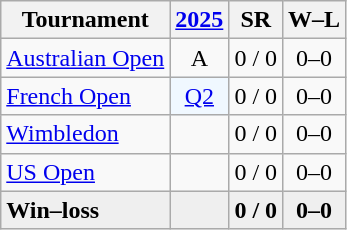<table class=wikitable style=text-align:center>
<tr>
<th>Tournament</th>
<th><a href='#'>2025</a></th>
<th>SR</th>
<th>W–L</th>
</tr>
<tr>
<td style=text-align:left><a href='#'>Australian Open</a></td>
<td>A</td>
<td>0 / 0</td>
<td>0–0</td>
</tr>
<tr>
<td style=text-align:left><a href='#'>French Open</a></td>
<td bgcolor=#f0f8ff><a href='#'>Q2</a></td>
<td>0 / 0</td>
<td>0–0</td>
</tr>
<tr>
<td style=text-align:left><a href='#'>Wimbledon</a></td>
<td></td>
<td>0 / 0</td>
<td>0–0</td>
</tr>
<tr>
<td style=text-align:left><a href='#'>US Open</a></td>
<td></td>
<td>0 / 0</td>
<td>0–0</td>
</tr>
<tr style=background:#efefef;font-weight:bold>
<td style=text-align:left>Win–loss</td>
<td></td>
<td>0 / 0</td>
<td>0–0</td>
</tr>
</table>
